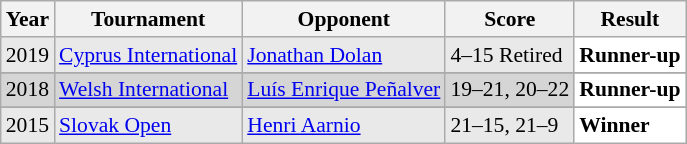<table class="sortable wikitable" style="font-size: 90%;">
<tr>
<th>Year</th>
<th>Tournament</th>
<th>Opponent</th>
<th>Score</th>
<th>Result</th>
</tr>
<tr style="background:#E9E9E9">
<td align="center">2019</td>
<td align="left"><a href='#'>Cyprus International</a></td>
<td align="left"> <a href='#'>Jonathan Dolan</a></td>
<td align="left">4–15 Retired</td>
<td style="text-align:left; background:white"> <strong>Runner-up</strong></td>
</tr>
<tr>
</tr>
<tr style="background:#D5D5D5">
<td align="center">2018</td>
<td align="left"><a href='#'>Welsh International</a></td>
<td align="left"> <a href='#'>Luís Enrique Peñalver</a></td>
<td align="left">19–21, 20–22</td>
<td style="text-align:left; background:white"> <strong>Runner-up</strong></td>
</tr>
<tr>
</tr>
<tr style="background:#E9E9E9">
<td align="center">2015</td>
<td align="left"><a href='#'>Slovak Open</a></td>
<td align="left"> <a href='#'>Henri Aarnio</a></td>
<td align="left">21–15, 21–9</td>
<td style="text-align:left; background:white"> <strong>Winner</strong></td>
</tr>
</table>
